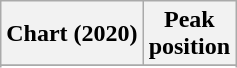<table class="wikitable sortable plainrowheaders">
<tr>
<th>Chart (2020)</th>
<th>Peak<br> position</th>
</tr>
<tr>
</tr>
<tr>
</tr>
<tr>
</tr>
<tr>
</tr>
</table>
